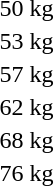<table>
<tr>
<td rowspan=2>50 kg<br></td>
<td rowspan=2></td>
<td rowspan=2></td>
<td></td>
</tr>
<tr>
<td></td>
</tr>
<tr>
<td rowspan=2>53 kg<br></td>
<td rowspan=2></td>
<td rowspan=2></td>
<td></td>
</tr>
<tr>
<td></td>
</tr>
<tr>
<td rowspan=2>57 kg<br></td>
<td rowspan=2></td>
<td rowspan=2></td>
<td></td>
</tr>
<tr>
<td></td>
</tr>
<tr>
<td rowspan=2>62 kg<br></td>
<td rowspan=2></td>
<td rowspan=2></td>
<td></td>
</tr>
<tr>
<td></td>
</tr>
<tr>
<td rowspan=2>68 kg<br></td>
<td rowspan=2></td>
<td rowspan=2></td>
<td></td>
</tr>
<tr>
<td></td>
</tr>
<tr>
<td rowspan=2>76 kg<br></td>
<td rowspan=2></td>
<td rowspan=2></td>
<td></td>
</tr>
<tr>
<td></td>
</tr>
</table>
